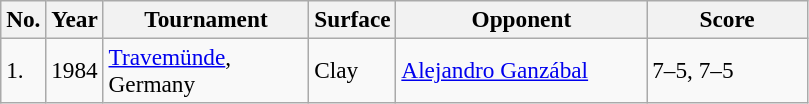<table class="sortable wikitable" style=font-size:97%>
<tr>
<th>No.</th>
<th>Year</th>
<th style="width:130px">Tournament</th>
<th style="width:50px">Surface</th>
<th style="width:160px">Opponent</th>
<th style="width:100px" class="unsortable">Score</th>
</tr>
<tr>
<td>1.</td>
<td>1984</td>
<td><a href='#'>Travemünde</a>, Germany</td>
<td>Clay</td>
<td> <a href='#'>Alejandro Ganzábal</a></td>
<td>7–5, 7–5</td>
</tr>
</table>
